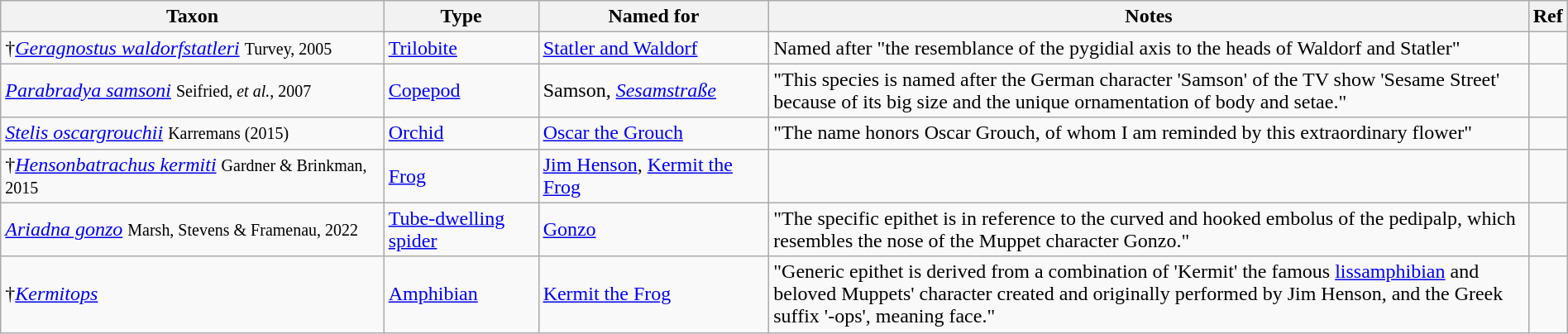<table class="wikitable sortable" width="100%">
<tr>
<th style="width:25%;">Taxon</th>
<th style="width:10%;">Type</th>
<th style="width:15%;">Named for</th>
<th style="width:50%;">Notes</th>
<th class="unsortable">Ref</th>
</tr>
<tr>
<td>†<em><a href='#'>Geragnostus waldorfstatleri</a></em> <small>Turvey, 2005</small></td>
<td><a href='#'>Trilobite</a></td>
<td><a href='#'>Statler and Waldorf</a></td>
<td>Named after "the resemblance of the pygidial axis to the heads of Waldorf and Statler"</td>
<td></td>
</tr>
<tr>
<td><em><a href='#'>Parabradya samsoni</a></em> <small>Seifried, <em>et al.</em>, 2007</small></td>
<td><a href='#'>Copepod</a></td>
<td>Samson, <em><a href='#'>Sesamstraße</a></em></td>
<td>"This species is named after the German character 'Samson' of the TV show 'Sesame Street' because of its big size and the unique ornamentation of body and setae."</td>
<td></td>
</tr>
<tr>
<td><em><a href='#'>Stelis oscargrouchii</a></em> <small>Karremans (2015)</small></td>
<td><a href='#'>Orchid</a></td>
<td><a href='#'>Oscar the Grouch</a></td>
<td>"The name honors Oscar Grouch, of whom I am reminded by this extraordinary flower"</td>
<td></td>
</tr>
<tr>
<td>†<em><a href='#'>Hensonbatrachus kermiti</a></em> <small>Gardner & Brinkman, 2015</small></td>
<td><a href='#'>Frog</a></td>
<td><a href='#'>Jim Henson</a>, <a href='#'>Kermit the Frog</a></td>
<td></td>
<td></td>
</tr>
<tr>
<td><em><a href='#'>Ariadna gonzo</a></em> <small>Marsh, Stevens & Framenau, 2022</small></td>
<td><a href='#'>Tube-dwelling spider</a></td>
<td><a href='#'>Gonzo</a></td>
<td>"The specific epithet is in reference to the curved and hooked embolus of the pedipalp, which resembles the nose of the Muppet character Gonzo."</td>
<td></td>
</tr>
<tr>
<td>†<em><a href='#'>Kermitops</a></em> </td>
<td><a href='#'>Amphibian</a></td>
<td><a href='#'>Kermit the Frog</a></td>
<td>"Generic epithet is derived from a combination of 'Kermit' the famous <a href='#'>lissamphibian</a> and beloved Muppets' character created and originally performed by Jim Henson, and the Greek suffix '-ops', meaning face."</td>
<td></td>
</tr>
</table>
